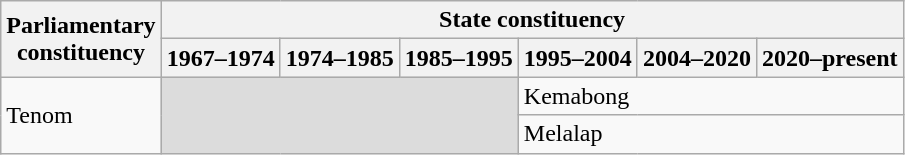<table class=wikitable>
<tr>
<th rowspan=2>Parliamentary<br>constituency</th>
<th colspan=6>State constituency</th>
</tr>
<tr>
<th>1967–1974</th>
<th>1974–1985</th>
<th>1985–1995</th>
<th>1995–2004</th>
<th>2004–2020</th>
<th>2020–present</th>
</tr>
<tr>
<td rowspan=2>Tenom</td>
<td rowspan=2 colspan=3 bgcolor=dcdcdc></td>
<td colspan=3>Kemabong</td>
</tr>
<tr>
<td colspan=3>Melalap</td>
</tr>
</table>
